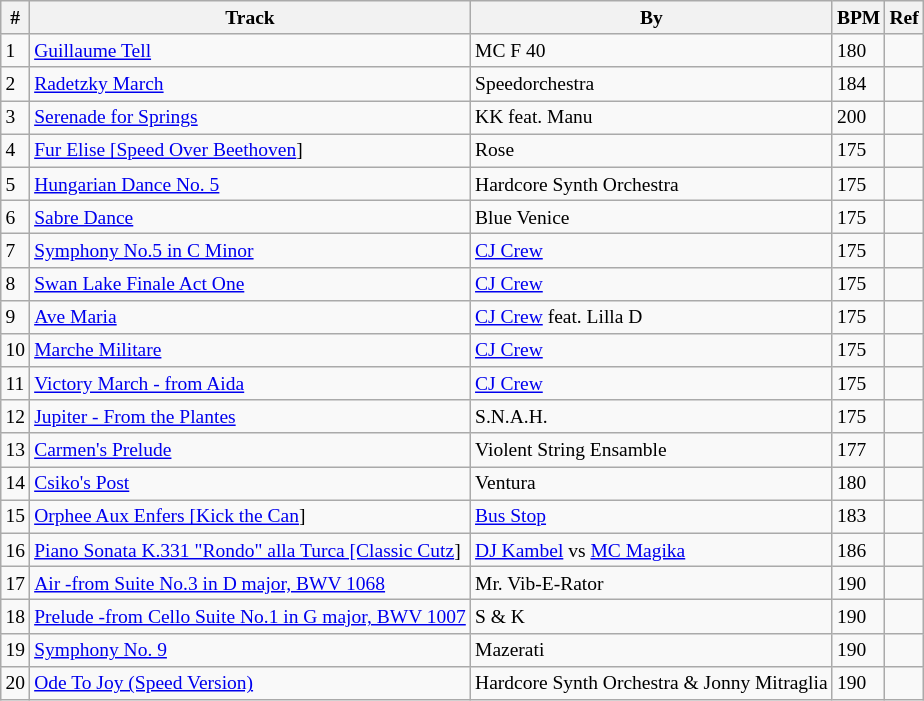<table class="wikitable" style="font-size: small;">
<tr>
<th>#</th>
<th>Track</th>
<th>By</th>
<th>BPM</th>
<th>Ref</th>
</tr>
<tr>
<td>1</td>
<td><a href='#'>Guillaume Tell</a></td>
<td>MC F 40</td>
<td>180</td>
<td></td>
</tr>
<tr>
<td>2</td>
<td><a href='#'>Radetzky March</a></td>
<td>Speedorchestra</td>
<td>184</td>
<td></td>
</tr>
<tr>
<td>3</td>
<td><a href='#'>Serenade for Springs</a></td>
<td>KK feat. Manu</td>
<td>200</td>
<td></td>
</tr>
<tr>
<td>4</td>
<td><a href='#'>Fur Elise [Speed Over Beethoven</a>]</td>
<td>Rose</td>
<td>175</td>
<td></td>
</tr>
<tr>
<td>5</td>
<td><a href='#'>Hungarian Dance No. 5</a></td>
<td>Hardcore Synth Orchestra</td>
<td>175</td>
<td></td>
</tr>
<tr>
<td>6</td>
<td><a href='#'>Sabre Dance</a></td>
<td>Blue Venice</td>
<td>175</td>
<td></td>
</tr>
<tr>
<td>7</td>
<td><a href='#'>Symphony No.5 in C Minor</a></td>
<td><a href='#'>CJ Crew</a></td>
<td>175</td>
<td></td>
</tr>
<tr>
<td>8</td>
<td><a href='#'>Swan Lake Finale Act One</a></td>
<td><a href='#'>CJ Crew</a></td>
<td>175</td>
<td></td>
</tr>
<tr>
<td>9</td>
<td><a href='#'>Ave Maria</a></td>
<td><a href='#'>CJ Crew</a> feat. Lilla D</td>
<td>175</td>
<td></td>
</tr>
<tr>
<td>10</td>
<td><a href='#'>Marche Militare</a></td>
<td><a href='#'>CJ Crew</a></td>
<td>175</td>
<td></td>
</tr>
<tr>
<td>11</td>
<td><a href='#'>Victory March - from Aida</a></td>
<td><a href='#'>CJ Crew</a></td>
<td>175</td>
<td></td>
</tr>
<tr>
<td>12</td>
<td><a href='#'>Jupiter - From the Plantes</a></td>
<td>S.N.A.H.</td>
<td>175</td>
<td></td>
</tr>
<tr>
<td>13</td>
<td><a href='#'>Carmen's Prelude</a></td>
<td>Violent String Ensamble</td>
<td>177</td>
<td></td>
</tr>
<tr>
<td>14</td>
<td><a href='#'>Csiko's Post</a></td>
<td>Ventura</td>
<td>180</td>
<td></td>
</tr>
<tr>
<td>15</td>
<td><a href='#'>Orphee Aux Enfers [Kick the Can</a>]</td>
<td><a href='#'>Bus Stop</a></td>
<td>183</td>
<td></td>
</tr>
<tr>
<td>16</td>
<td><a href='#'>Piano Sonata K.331 "Rondo" alla Turca [Classic Cutz</a>]</td>
<td><a href='#'>DJ Kambel</a> vs <a href='#'>MC Magika</a></td>
<td>186</td>
<td></td>
</tr>
<tr>
<td>17</td>
<td><a href='#'>Air -from Suite No.3 in D major, BWV 1068</a></td>
<td>Mr. Vib-E-Rator</td>
<td>190</td>
<td></td>
</tr>
<tr>
<td>18</td>
<td><a href='#'>Prelude -from Cello Suite No.1 in G major, BWV 1007</a></td>
<td>S & K</td>
<td>190</td>
<td></td>
</tr>
<tr>
<td>19</td>
<td><a href='#'>Symphony No. 9</a></td>
<td>Mazerati</td>
<td>190</td>
<td></td>
</tr>
<tr>
<td>20</td>
<td><a href='#'>Ode To Joy (Speed Version)</a></td>
<td>Hardcore Synth Orchestra & Jonny Mitraglia</td>
<td>190</td>
<td></td>
</tr>
</table>
